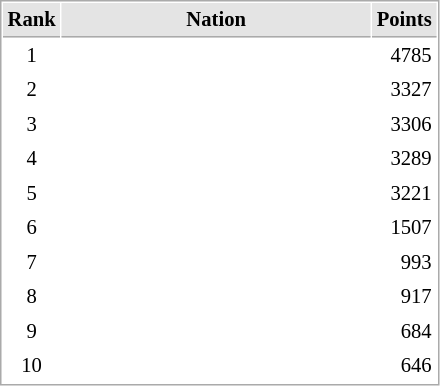<table cellspacing="1" cellpadding="3" style="border:1px solid #AAAAAA;font-size:86%">
<tr style="background-color: #E4E4E4;">
<th style="border-bottom:1px solid #AAAAAA" width=10>Rank</th>
<th style="border-bottom:1px solid #AAAAAA" width=200>Nation</th>
<th style="border-bottom:1px solid #AAAAAA" width=20 align=right>Points</th>
</tr>
<tr>
<td align=center>1</td>
<td><strong></strong></td>
<td align=right>4785</td>
</tr>
<tr>
<td align=center>2</td>
<td></td>
<td align=right>3327</td>
</tr>
<tr>
<td align=center>3</td>
<td></td>
<td align=right>3306</td>
</tr>
<tr>
<td align=center>4</td>
<td></td>
<td align=right>3289</td>
</tr>
<tr>
<td align=center>5</td>
<td></td>
<td align=right>3221</td>
</tr>
<tr>
<td align=center>6</td>
<td></td>
<td align=right>1507</td>
</tr>
<tr>
<td align=center>7</td>
<td></td>
<td align=right>993</td>
</tr>
<tr>
<td align=center>8</td>
<td></td>
<td align=right>917</td>
</tr>
<tr>
<td align=center>9</td>
<td></td>
<td align=right>684</td>
</tr>
<tr>
<td align=center>10</td>
<td></td>
<td align=right>646</td>
</tr>
</table>
